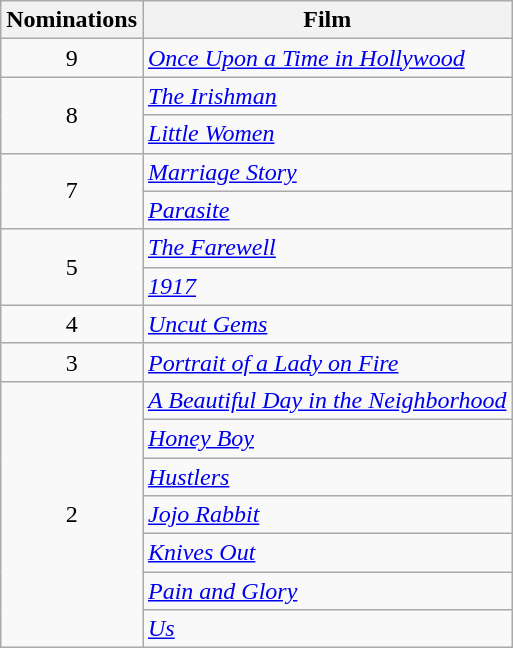<table class="wikitable">
<tr>
<th>Nominations</th>
<th>Film</th>
</tr>
<tr>
<td style="text-align:center;">9</td>
<td><em><a href='#'>Once Upon a Time in Hollywood</a></em></td>
</tr>
<tr>
<td style="text-align:center;" rowspan="2">8</td>
<td><em><a href='#'>The Irishman</a></em></td>
</tr>
<tr>
<td><em><a href='#'>Little Women</a></em></td>
</tr>
<tr>
<td rowspan="2" style="text-align:center;">7</td>
<td><em><a href='#'>Marriage Story</a></em></td>
</tr>
<tr>
<td><em><a href='#'>Parasite</a></em></td>
</tr>
<tr>
<td rowspan="2" style="text-align:center;">5</td>
<td><em><a href='#'>The Farewell</a></em></td>
</tr>
<tr>
<td><em><a href='#'>1917</a></em></td>
</tr>
<tr>
<td style="text-align:center;">4</td>
<td><em><a href='#'>Uncut Gems</a></em></td>
</tr>
<tr>
<td style="text-align:center;">3</td>
<td><em><a href='#'>Portrait of a Lady on Fire</a></em></td>
</tr>
<tr>
<td rowspan="7" style="text-align:center;">2</td>
<td><em><a href='#'>A Beautiful Day in the Neighborhood</a></em></td>
</tr>
<tr>
<td><em><a href='#'>Honey Boy</a></em></td>
</tr>
<tr>
<td><em><a href='#'>Hustlers</a></em></td>
</tr>
<tr>
<td><em><a href='#'>Jojo Rabbit</a></em></td>
</tr>
<tr>
<td><em><a href='#'>Knives Out</a></em></td>
</tr>
<tr>
<td><em><a href='#'>Pain and Glory</a></em></td>
</tr>
<tr>
<td><em><a href='#'>Us</a></em></td>
</tr>
</table>
